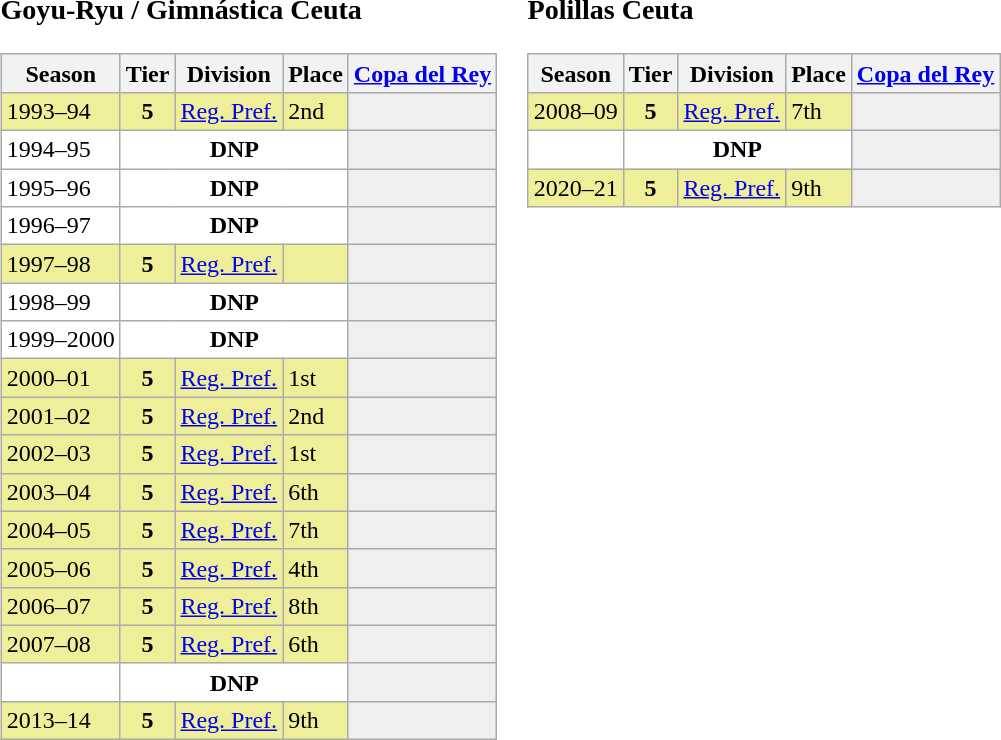<table>
<tr>
<td valign="top" width=0%><br><h3>Goyu-Ryu / Gimnástica Ceuta</h3><table class="wikitable">
<tr style="background:#f0f6fa;">
<th>Season</th>
<th>Tier</th>
<th>Division</th>
<th>Place</th>
<th><a href='#'>Copa del Rey</a></th>
</tr>
<tr>
<td style="background:#EFEF99;">1993–94</td>
<th style="background:#EFEF99;">5</th>
<td style="background:#EFEF99;"><a href='#'>Reg. Pref.</a></td>
<td style="background:#EFEF99;">2nd</td>
<th style="background:#EFEFEF;"></th>
</tr>
<tr>
<td style="background:#FFFFFF;">1994–95</td>
<th style="background:#FFFFFF;" colspan="3">DNP</th>
<th style="background:#EFEFEF;"></th>
</tr>
<tr>
<td style="background:#FFFFFF;">1995–96</td>
<th style="background:#FFFFFF;" colspan="3">DNP</th>
<th style="background:#EFEFEF;"></th>
</tr>
<tr>
<td style="background:#FFFFFF;">1996–97</td>
<th style="background:#FFFFFF;" colspan="3">DNP</th>
<th style="background:#EFEFEF;"></th>
</tr>
<tr>
<td style="background:#EFEF99;">1997–98</td>
<th style="background:#EFEF99;">5</th>
<td style="background:#EFEF99;"><a href='#'>Reg. Pref.</a></td>
<td style="background:#EFEF99;"></td>
<th style="background:#EFEFEF;"></th>
</tr>
<tr>
<td style="background:#FFFFFF;">1998–99</td>
<th style="background:#FFFFFF;" colspan="3">DNP</th>
<th style="background:#EFEFEF;"></th>
</tr>
<tr>
<td style="background:#FFFFFF;">1999–2000</td>
<th style="background:#FFFFFF;" colspan="3">DNP</th>
<th style="background:#EFEFEF;"></th>
</tr>
<tr>
<td style="background:#EFEF99;">2000–01</td>
<th style="background:#EFEF99;">5</th>
<td style="background:#EFEF99;"><a href='#'>Reg. Pref.</a></td>
<td style="background:#EFEF99;">1st</td>
<th style="background:#EFEFEF;"></th>
</tr>
<tr>
<td style="background:#EFEF99;">2001–02</td>
<th style="background:#EFEF99;">5</th>
<td style="background:#EFEF99;"><a href='#'>Reg. Pref.</a></td>
<td style="background:#EFEF99;">2nd</td>
<th style="background:#EFEFEF;"></th>
</tr>
<tr>
<td style="background:#EFEF99;">2002–03</td>
<th style="background:#EFEF99;">5</th>
<td style="background:#EFEF99;"><a href='#'>Reg. Pref.</a></td>
<td style="background:#EFEF99;">1st</td>
<th style="background:#EFEFEF;"></th>
</tr>
<tr>
<td style="background:#EFEF99;">2003–04</td>
<th style="background:#EFEF99;">5</th>
<td style="background:#EFEF99;"><a href='#'>Reg. Pref.</a></td>
<td style="background:#EFEF99;">6th</td>
<th style="background:#EFEFEF;"></th>
</tr>
<tr>
<td style="background:#EFEF99;">2004–05</td>
<th style="background:#EFEF99;">5</th>
<td style="background:#EFEF99;"><a href='#'>Reg. Pref.</a></td>
<td style="background:#EFEF99;">7th</td>
<th style="background:#EFEFEF;"></th>
</tr>
<tr>
<td style="background:#EFEF99;">2005–06</td>
<th style="background:#EFEF99;">5</th>
<td style="background:#EFEF99;"><a href='#'>Reg. Pref.</a></td>
<td style="background:#EFEF99;">4th</td>
<th style="background:#EFEFEF;"></th>
</tr>
<tr>
<td style="background:#EFEF99;">2006–07</td>
<th style="background:#EFEF99;">5</th>
<td style="background:#EFEF99;"><a href='#'>Reg. Pref.</a></td>
<td style="background:#EFEF99;">8th</td>
<th style="background:#EFEFEF;"></th>
</tr>
<tr>
<td style="background:#EFEF99;">2007–08</td>
<th style="background:#EFEF99;">5</th>
<td style="background:#EFEF99;"><a href='#'>Reg. Pref.</a></td>
<td style="background:#EFEF99;">6th</td>
<th style="background:#EFEFEF;"></th>
</tr>
<tr>
<td style="background:#FFFFFF;"></td>
<th style="background:#FFFFFF;" colspan="3">DNP</th>
<th style="background:#EFEFEF;"></th>
</tr>
<tr>
<td style="background:#EFEF99;">2013–14</td>
<th style="background:#EFEF99;">5</th>
<td style="background:#EFEF99;"><a href='#'>Reg. Pref.</a></td>
<td style="background:#EFEF99;">9th</td>
<th style="background:#EFEFEF;"></th>
</tr>
</table>
</td>
<td valign="top" width=0%><br><h3>Polillas Ceuta</h3><table class="wikitable">
<tr style="background:#f0f6fa;">
<th>Season</th>
<th>Tier</th>
<th>Division</th>
<th>Place</th>
<th><a href='#'>Copa del Rey</a></th>
</tr>
<tr>
<td style="background:#EFEF99;">2008–09</td>
<th style="background:#EFEF99;">5</th>
<td style="background:#EFEF99;"><a href='#'>Reg. Pref.</a></td>
<td style="background:#EFEF99;">7th</td>
<th style="background:#EFEFEF;"></th>
</tr>
<tr>
<td style="background:#FFFFFF;"></td>
<th style="background:#FFFFFF;" colspan="3">DNP</th>
<th style="background:#EFEFEF;"></th>
</tr>
<tr>
<td style="background:#EFEF99;">2020–21</td>
<th style="background:#EFEF99;">5</th>
<td style="background:#EFEF99;"><a href='#'>Reg. Pref.</a></td>
<td style="background:#EFEF99;">9th</td>
<th style="background:#EFEFEF;"></th>
</tr>
</table>
</td>
</tr>
</table>
